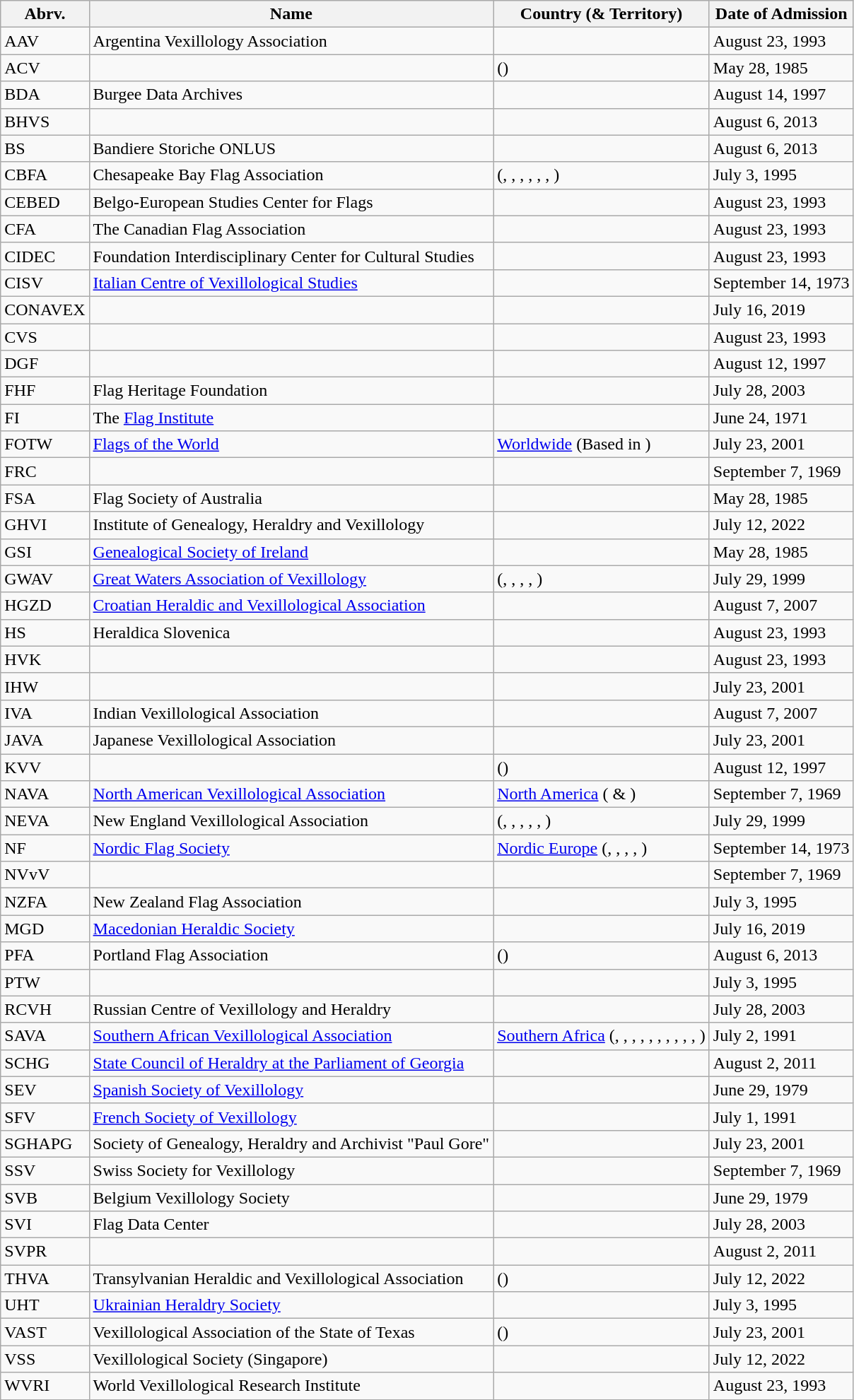<table class="wikitable sortable">
<tr>
<th>Abrv.</th>
<th>Name</th>
<th>Country (& Territory)</th>
<th>Date of Admission</th>
</tr>
<tr>
<td>AAV</td>
<td> Argentina Vexillology Association</td>
<td></td>
<td>August 23, 1993</td>
</tr>
<tr>
<td>ACV</td>
<td> </td>
<td> ()</td>
<td>May 28, 1985</td>
</tr>
<tr>
<td>BDA</td>
<td> Burgee Data Archives</td>
<td></td>
<td>August 14, 1997</td>
</tr>
<tr>
<td>BHVS</td>
<td> </td>
<td></td>
<td>August 6, 2013</td>
</tr>
<tr>
<td>BS</td>
<td> Bandiere Storiche ONLUS</td>
<td></td>
<td>August 6, 2013</td>
</tr>
<tr>
<td>CBFA</td>
<td> Chesapeake Bay Flag Association</td>
<td> (, , , , , , )</td>
<td>July 3, 1995</td>
</tr>
<tr>
<td>CEBED</td>
<td> Belgo-European Studies Center for Flags</td>
<td></td>
<td>August 23, 1993</td>
</tr>
<tr>
<td>CFA</td>
<td> The Canadian Flag Association</td>
<td></td>
<td>August 23, 1993</td>
</tr>
<tr>
<td>CIDEC</td>
<td> Foundation Interdisciplinary Center for Cultural Studies</td>
<td></td>
<td>August 23, 1993</td>
</tr>
<tr>
<td>CISV</td>
<td> <a href='#'>Italian Centre of Vexillological Studies</a></td>
<td></td>
<td>September 14, 1973</td>
</tr>
<tr>
<td>CONAVEX</td>
<td> </td>
<td></td>
<td>July 16, 2019</td>
</tr>
<tr>
<td>CVS</td>
<td> </td>
<td></td>
<td>August 23, 1993</td>
</tr>
<tr>
<td>DGF</td>
<td> </td>
<td></td>
<td>August 12, 1997</td>
</tr>
<tr>
<td>FHF</td>
<td> Flag Heritage Foundation</td>
<td></td>
<td>July 28, 2003</td>
</tr>
<tr>
<td>FI</td>
<td> The <a href='#'>Flag Institute</a></td>
<td></td>
<td>June 24, 1971</td>
</tr>
<tr>
<td>FOTW</td>
<td> <a href='#'>Flags of the World</a></td>
<td><a href='#'>Worldwide</a> (Based in )</td>
<td>July 23, 2001</td>
</tr>
<tr>
<td>FRC</td>
<td> </td>
<td></td>
<td>September 7, 1969</td>
</tr>
<tr>
<td>FSA</td>
<td> Flag Society of Australia</td>
<td></td>
<td>May 28, 1985</td>
</tr>
<tr>
<td>GHVI</td>
<td>Institute of Genealogy, Heraldry and Vexillology</td>
<td></td>
<td>July 12, 2022</td>
</tr>
<tr>
<td>GSI</td>
<td> <a href='#'>Genealogical Society of Ireland</a></td>
<td></td>
<td>May 28, 1985</td>
</tr>
<tr>
<td>GWAV</td>
<td> <a href='#'>Great Waters Association of Vexillology</a></td>
<td> (, , , , )</td>
<td>July 29, 1999</td>
</tr>
<tr>
<td>HGZD</td>
<td><a href='#'>Croatian Heraldic and Vexillological Association</a></td>
<td></td>
<td>August 7, 2007</td>
</tr>
<tr>
<td>HS</td>
<td> Heraldica Slovenica</td>
<td></td>
<td>August 23, 1993</td>
</tr>
<tr>
<td>HVK</td>
<td></td>
<td></td>
<td>August 23, 1993</td>
</tr>
<tr>
<td>IHW</td>
<td> </td>
<td></td>
<td>July 23, 2001</td>
</tr>
<tr>
<td>IVA</td>
<td> Indian Vexillological Association</td>
<td></td>
<td>August 7, 2007</td>
</tr>
<tr>
<td>JAVA</td>
<td> Japanese Vexillological Association</td>
<td></td>
<td>July 23, 2001</td>
</tr>
<tr>
<td>KVV</td>
<td> </td>
<td> ()</td>
<td>August 12, 1997</td>
</tr>
<tr>
<td>NAVA</td>
<td> <a href='#'>North American Vexillological Association</a></td>
<td><a href='#'>North America</a> ( & )</td>
<td>September 7, 1969</td>
</tr>
<tr>
<td>NEVA</td>
<td> New England Vexillological Association</td>
<td> (, , , , , )</td>
<td>July 29, 1999</td>
</tr>
<tr>
<td>NF</td>
<td> <a href='#'>Nordic Flag Society</a></td>
<td> <a href='#'>Nordic Europe</a> (, , , , )</td>
<td>September 14, 1973</td>
</tr>
<tr>
<td>NVvV</td>
<td> </td>
<td></td>
<td>September 7, 1969</td>
</tr>
<tr>
<td>NZFA</td>
<td> New Zealand Flag Association</td>
<td></td>
<td>July 3, 1995</td>
</tr>
<tr>
<td>MGD</td>
<td> <a href='#'>Macedonian Heraldic Society</a></td>
<td></td>
<td>July 16, 2019</td>
</tr>
<tr>
<td>PFA</td>
<td> Portland Flag Association</td>
<td> ()</td>
<td>August 6, 2013</td>
</tr>
<tr>
<td>PTW</td>
<td> </td>
<td></td>
<td>July 3, 1995</td>
</tr>
<tr>
<td>RCVH</td>
<td> Russian Centre of Vexillology and Heraldry</td>
<td></td>
<td>July 28, 2003</td>
</tr>
<tr>
<td>SAVA</td>
<td> <a href='#'>Southern African Vexillological Association</a></td>
<td> <a href='#'>Southern Africa</a> (, , , , ,  , , , , , )</td>
<td>July 2, 1991</td>
</tr>
<tr>
<td>SCHG</td>
<td> <a href='#'>State Council of Heraldry at the Parliament of Georgia</a></td>
<td></td>
<td>August 2, 2011</td>
</tr>
<tr>
<td>SEV</td>
<td> <a href='#'>Spanish Society of Vexillology</a></td>
<td></td>
<td>June 29, 1979</td>
</tr>
<tr>
<td>SFV</td>
<td> <a href='#'>French Society of Vexillology</a></td>
<td></td>
<td>July 1, 1991</td>
</tr>
<tr>
<td>SGHAPG</td>
<td> Society of Genealogy, Heraldry and Archivist "Paul Gore"</td>
<td></td>
<td>July 23, 2001</td>
</tr>
<tr>
<td>SSV</td>
<td> Swiss Society for Vexillology</td>
<td></td>
<td>September 7, 1969</td>
</tr>
<tr>
<td>SVB</td>
<td> Belgium Vexillology Society</td>
<td></td>
<td>June 29, 1979</td>
</tr>
<tr>
<td>SVI</td>
<td> Flag Data Center</td>
<td></td>
<td>July 28, 2003</td>
</tr>
<tr>
<td>SVPR</td>
<td> </td>
<td></td>
<td>August 2, 2011</td>
</tr>
<tr>
<td>THVA</td>
<td>Transylvanian Heraldic and Vexillological Association</td>
<td> ()</td>
<td>July 12, 2022</td>
</tr>
<tr>
<td>UHT</td>
<td> <a href='#'>Ukrainian Heraldry Society</a></td>
<td></td>
<td>July 3, 1995</td>
</tr>
<tr>
<td>VAST</td>
<td> Vexillological Association of the State of Texas</td>
<td> ()</td>
<td>July 23, 2001<br></td>
</tr>
<tr>
<td>VSS</td>
<td>Vexillological Society (Singapore)</td>
<td></td>
<td>July 12, 2022</td>
</tr>
<tr>
<td>WVRI</td>
<td> World Vexillological Research Institute</td>
<td></td>
<td>August 23, 1993</td>
</tr>
</table>
